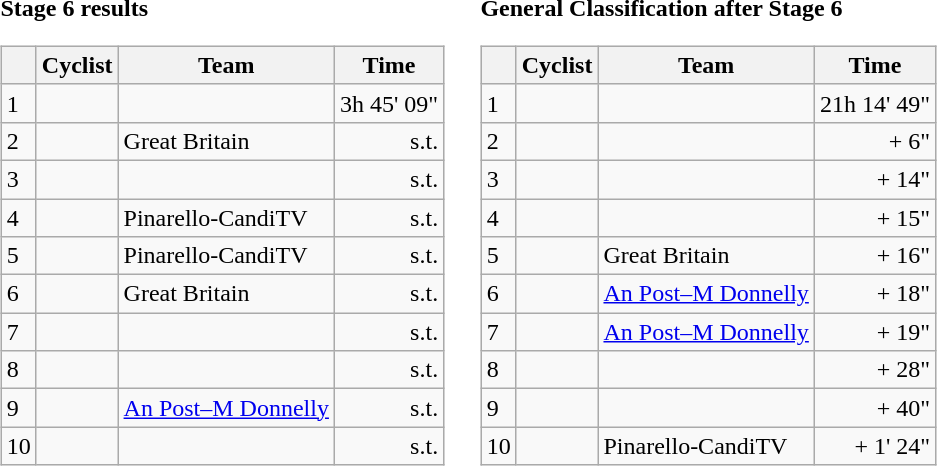<table>
<tr>
<td><strong>Stage 6 results</strong><br><table class="wikitable">
<tr>
<th></th>
<th>Cyclist</th>
<th>Team</th>
<th>Time</th>
</tr>
<tr>
<td>1</td>
<td></td>
<td></td>
<td align="right">3h 45' 09"</td>
</tr>
<tr>
<td>2</td>
<td></td>
<td>Great Britain</td>
<td align="right">s.t.</td>
</tr>
<tr>
<td>3</td>
<td></td>
<td></td>
<td align="right">s.t.</td>
</tr>
<tr>
<td>4</td>
<td></td>
<td>Pinarello-CandiTV</td>
<td align="right">s.t.</td>
</tr>
<tr>
<td>5</td>
<td></td>
<td>Pinarello-CandiTV</td>
<td align="right">s.t.</td>
</tr>
<tr>
<td>6</td>
<td></td>
<td>Great Britain</td>
<td align="right">s.t.</td>
</tr>
<tr>
<td>7</td>
<td></td>
<td></td>
<td align="right">s.t.</td>
</tr>
<tr>
<td>8</td>
<td></td>
<td></td>
<td align="right">s.t.</td>
</tr>
<tr>
<td>9</td>
<td></td>
<td><a href='#'>An Post–M Donnelly</a></td>
<td align="right">s.t.</td>
</tr>
<tr>
<td>10</td>
<td></td>
<td></td>
<td align="right">s.t.</td>
</tr>
</table>
</td>
<td></td>
<td><strong>General Classification after Stage 6</strong><br><table class="wikitable">
<tr>
<th></th>
<th>Cyclist</th>
<th>Team</th>
<th>Time</th>
</tr>
<tr>
<td>1</td>
<td></td>
<td></td>
<td align="right">21h 14' 49"</td>
</tr>
<tr>
<td>2</td>
<td></td>
<td></td>
<td align="right">+ 6"</td>
</tr>
<tr>
<td>3</td>
<td></td>
<td></td>
<td align="right">+ 14"</td>
</tr>
<tr>
<td>4</td>
<td></td>
<td></td>
<td align="right">+ 15"</td>
</tr>
<tr>
<td>5</td>
<td></td>
<td>Great Britain</td>
<td align="right">+ 16"</td>
</tr>
<tr>
<td>6</td>
<td></td>
<td><a href='#'>An Post–M Donnelly</a></td>
<td align="right">+ 18"</td>
</tr>
<tr>
<td>7</td>
<td></td>
<td><a href='#'>An Post–M Donnelly</a></td>
<td align="right">+ 19"</td>
</tr>
<tr>
<td>8</td>
<td></td>
<td></td>
<td align="right">+ 28"</td>
</tr>
<tr>
<td>9</td>
<td></td>
<td></td>
<td align="right">+ 40"</td>
</tr>
<tr>
<td>10</td>
<td></td>
<td>Pinarello-CandiTV</td>
<td align="right">+ 1' 24"</td>
</tr>
</table>
</td>
</tr>
</table>
